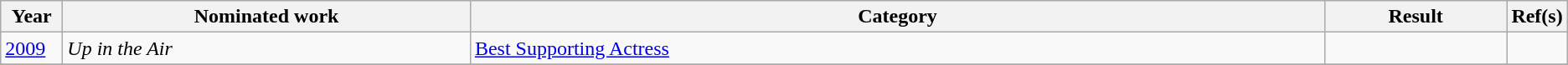<table class="wikitable">
<tr>
<th width=4%>Year</th>
<th width=27%>Nominated work</th>
<th width=57%>Category</th>
<th width=12%>Result</th>
<th width=4%>Ref(s)</th>
</tr>
<tr>
<td><a href='#'>2009</a></td>
<td><em>Up in the Air</em></td>
<td><a href='#'>Best Supporting Actress</a></td>
<td></td>
<td></td>
</tr>
<tr>
</tr>
</table>
